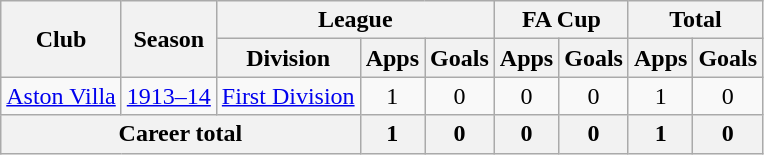<table class="wikitable" style="text-align: center;">
<tr>
<th rowspan="2">Club</th>
<th rowspan="2">Season</th>
<th colspan="3">League</th>
<th colspan="2">FA Cup</th>
<th colspan="2">Total</th>
</tr>
<tr>
<th>Division</th>
<th>Apps</th>
<th>Goals</th>
<th>Apps</th>
<th>Goals</th>
<th>Apps</th>
<th>Goals</th>
</tr>
<tr>
<td><a href='#'>Aston Villa</a></td>
<td><a href='#'>1913–14</a></td>
<td><a href='#'>First Division</a></td>
<td>1</td>
<td>0</td>
<td>0</td>
<td>0</td>
<td>1</td>
<td>0</td>
</tr>
<tr>
<th colspan="3">Career total</th>
<th>1</th>
<th>0</th>
<th>0</th>
<th>0</th>
<th>1</th>
<th>0</th>
</tr>
</table>
